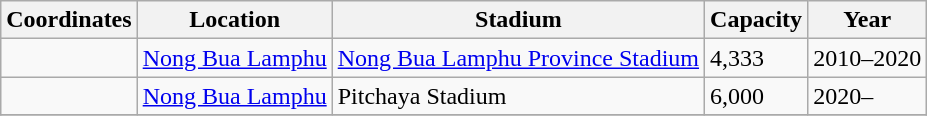<table class="wikitable sortable">
<tr>
<th>Coordinates</th>
<th>Location</th>
<th>Stadium</th>
<th>Capacity</th>
<th>Year</th>
</tr>
<tr>
<td></td>
<td><a href='#'>Nong Bua Lamphu</a></td>
<td><a href='#'>Nong Bua Lamphu Province Stadium</a></td>
<td>4,333</td>
<td>2010–2020</td>
</tr>
<tr>
<td></td>
<td><a href='#'>Nong Bua Lamphu</a></td>
<td>Pitchaya Stadium</td>
<td>6,000</td>
<td>2020–</td>
</tr>
<tr>
</tr>
</table>
